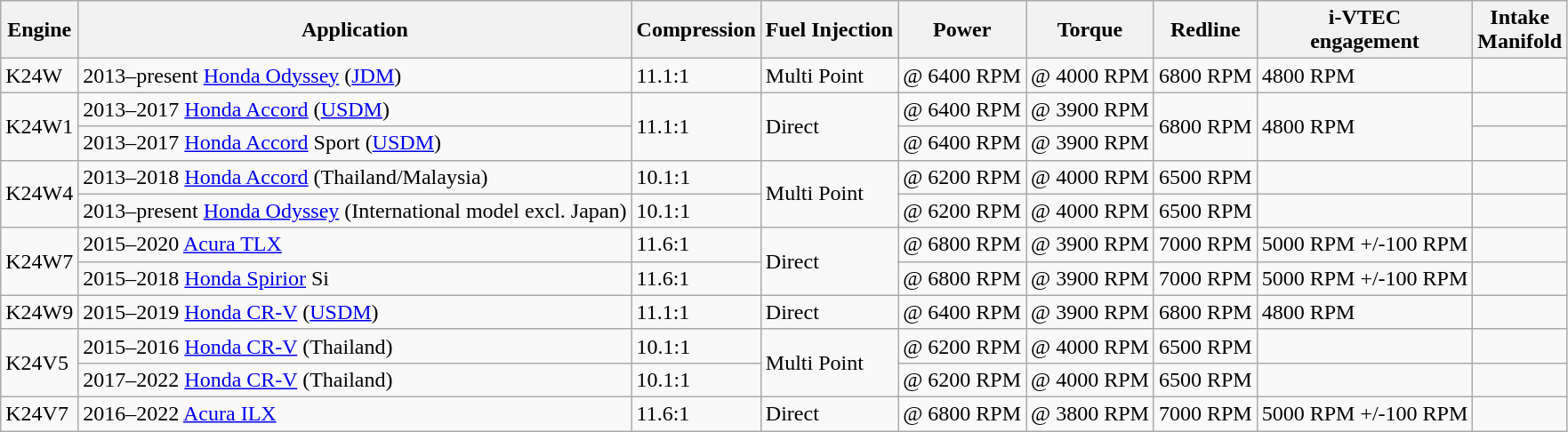<table class="wikitable">
<tr>
<th>Engine</th>
<th>Application</th>
<th>Compression</th>
<th>Fuel Injection</th>
<th>Power</th>
<th>Torque</th>
<th>Redline</th>
<th>i-VTEC<br>engagement</th>
<th>Intake<br>Manifold</th>
</tr>
<tr>
<td>K24W</td>
<td>2013–present <a href='#'>Honda Odyssey</a> (<a href='#'>JDM</a>)</td>
<td>11.1:1</td>
<td>Multi Point</td>
<td> @ 6400 RPM</td>
<td> @ 4000 RPM</td>
<td>6800 RPM</td>
<td>4800 RPM</td>
<td></td>
</tr>
<tr>
<td rowspan="2">K24W1</td>
<td>2013–2017 <a href='#'>Honda Accord</a> (<a href='#'>USDM</a>)</td>
<td rowspan="2">11.1:1</td>
<td rowspan="2">Direct</td>
<td> @ 6400 RPM</td>
<td> @ 3900 RPM</td>
<td rowspan="2">6800 RPM</td>
<td rowspan="2">4800 RPM</td>
<td></td>
</tr>
<tr>
<td>2013–2017 <a href='#'>Honda Accord</a> Sport (<a href='#'>USDM</a>)</td>
<td> @ 6400 RPM</td>
<td> @ 3900 RPM</td>
<td></td>
</tr>
<tr>
<td rowspan="2">K24W4</td>
<td>2013–2018 <a href='#'>Honda Accord</a> (Thailand/Malaysia)</td>
<td>10.1:1</td>
<td rowspan="2">Multi Point</td>
<td> @ 6200 RPM</td>
<td> @ 4000 RPM</td>
<td>6500 RPM</td>
<td></td>
<td></td>
</tr>
<tr>
<td>2013–present <a href='#'>Honda Odyssey</a> (International model excl. Japan)</td>
<td>10.1:1</td>
<td> @ 6200 RPM</td>
<td> @ 4000 RPM</td>
<td>6500 RPM</td>
<td></td>
<td></td>
</tr>
<tr>
<td rowspan="2">K24W7</td>
<td>2015–2020 <a href='#'>Acura TLX</a></td>
<td>11.6:1</td>
<td rowspan="2">Direct</td>
<td> @ 6800 RPM</td>
<td> @ 3900 RPM</td>
<td>7000 RPM</td>
<td>5000 RPM +/-100 RPM</td>
<td></td>
</tr>
<tr>
<td>2015–2018 <a href='#'>Honda Spirior</a> Si</td>
<td>11.6:1</td>
<td> @ 6800 RPM</td>
<td> @ 3900 RPM</td>
<td>7000 RPM</td>
<td>5000 RPM +/-100 RPM</td>
<td></td>
</tr>
<tr>
<td>K24W9</td>
<td>2015–2019 <a href='#'>Honda CR-V</a> (<a href='#'>USDM</a>)</td>
<td>11.1:1</td>
<td>Direct</td>
<td> @ 6400 RPM</td>
<td> @ 3900 RPM</td>
<td>6800 RPM</td>
<td>4800 RPM</td>
<td></td>
</tr>
<tr>
<td rowspan="2">K24V5</td>
<td>2015–2016 <a href='#'>Honda CR-V</a> (Thailand)</td>
<td>10.1:1</td>
<td rowspan="2">Multi Point</td>
<td> @ 6200 RPM</td>
<td> @ 4000 RPM</td>
<td>6500 RPM</td>
<td></td>
<td></td>
</tr>
<tr>
<td>2017–2022 <a href='#'>Honda CR-V</a> (Thailand)</td>
<td>10.1:1</td>
<td> @ 6200 RPM</td>
<td> @ 4000 RPM</td>
<td>6500 RPM</td>
<td></td>
<td></td>
</tr>
<tr>
<td>K24V7</td>
<td>2016–2022 <a href='#'>Acura ILX</a></td>
<td>11.6:1</td>
<td>Direct</td>
<td> @ 6800 RPM</td>
<td> @ 3800 RPM</td>
<td>7000 RPM</td>
<td>5000 RPM +/-100 RPM</td>
<td></td>
</tr>
</table>
